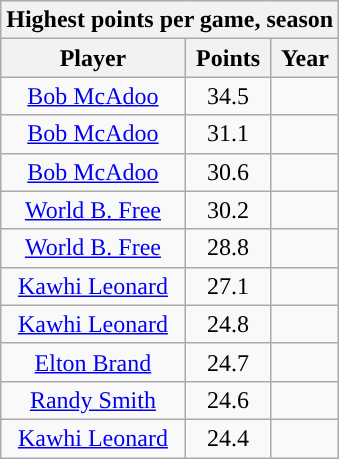<table class="wikitable sortable" style="text-align:center">
<tr>
<th colspan="3">Highest points per game, season</th>
</tr>
<tr>
<th>Player</th>
<th>Points</th>
<th>Year</th>
</tr>
<tr>
<td><a href='#'>Bob McAdoo</a></td>
<td>34.5</td>
<td></td>
</tr>
<tr>
<td><a href='#'>Bob McAdoo</a></td>
<td>31.1</td>
<td></td>
</tr>
<tr>
<td><a href='#'>Bob McAdoo</a></td>
<td>30.6</td>
<td></td>
</tr>
<tr>
<td><a href='#'>World B. Free</a></td>
<td>30.2</td>
<td></td>
</tr>
<tr>
<td><a href='#'>World B. Free</a></td>
<td>28.8</td>
<td></td>
</tr>
<tr>
<td><a href='#'>Kawhi Leonard</a></td>
<td>27.1</td>
<td></td>
</tr>
<tr>
<td><a href='#'>Kawhi Leonard</a></td>
<td>24.8</td>
<td></td>
</tr>
<tr>
<td><a href='#'>Elton Brand</a></td>
<td>24.7</td>
<td></td>
</tr>
<tr>
<td><a href='#'>Randy Smith</a></td>
<td>24.6</td>
<td></td>
</tr>
<tr>
<td><a href='#'>Kawhi Leonard</a></td>
<td>24.4</td>
<td></td>
</tr>
</table>
